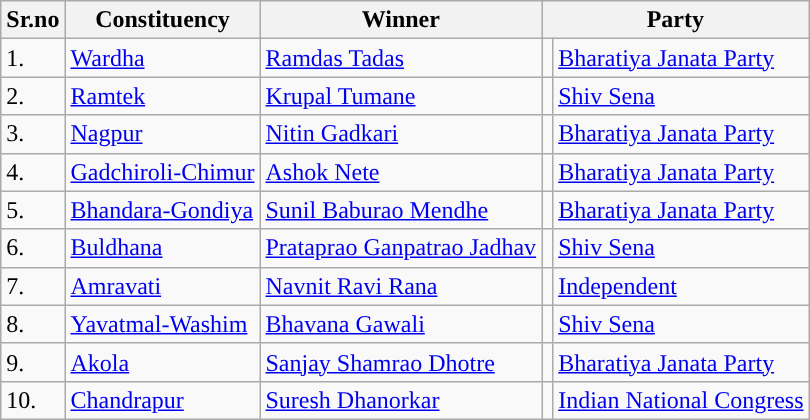<table class="wikitable sortable">
<tr>
<th>Sr.no</th>
<th>Constituency</th>
<th>Winner</th>
<th colspan=2>Party</th>
</tr>
<tr>
<td>1.</td>
<td><a href='#'>Wardha</a></td>
<td><a href='#'>Ramdas Tadas</a></td>
<td style="background-color:"></td>
<td><a href='#'>Bharatiya Janata Party</a></td>
</tr>
<tr>
<td>2.</td>
<td><a href='#'>Ramtek</a></td>
<td><a href='#'>Krupal Tumane</a></td>
<td style="background-color: "></td>
<td><a href='#'>Shiv Sena</a></td>
</tr>
<tr>
<td>3.</td>
<td><a href='#'>Nagpur</a></td>
<td><a href='#'>Nitin Gadkari</a></td>
<td style="background-color:"></td>
<td><a href='#'>Bharatiya Janata Party</a></td>
</tr>
<tr>
<td>4.</td>
<td><a href='#'>Gadchiroli-Chimur</a></td>
<td><a href='#'>Ashok Nete</a></td>
<td style="background-color:"></td>
<td><a href='#'>Bharatiya Janata Party</a></td>
</tr>
<tr>
<td>5.</td>
<td><a href='#'>Bhandara-Gondiya</a></td>
<td><a href='#'>Sunil Baburao Mendhe</a></td>
<td style="background-color:"></td>
<td><a href='#'>Bharatiya Janata Party</a></td>
</tr>
<tr>
<td>6.</td>
<td><a href='#'>Buldhana</a></td>
<td><a href='#'>Prataprao Ganpatrao Jadhav</a></td>
<td style="background-color: "></td>
<td><a href='#'>Shiv Sena</a></td>
</tr>
<tr>
<td>7.</td>
<td><a href='#'>Amravati</a></td>
<td><a href='#'>Navnit Ravi Rana</a></td>
<td></td>
<td><a href='#'>Independent</a></td>
</tr>
<tr>
<td>8.</td>
<td><a href='#'>Yavatmal-Washim</a></td>
<td><a href='#'>Bhavana Gawali</a></td>
<td style="background-color: "></td>
<td><a href='#'>Shiv Sena</a></td>
</tr>
<tr>
<td>9.</td>
<td><a href='#'>Akola</a></td>
<td><a href='#'>Sanjay Shamrao Dhotre</a></td>
<td style="background-color:"></td>
<td><a href='#'>Bharatiya Janata Party</a></td>
</tr>
<tr>
<td>10.</td>
<td><a href='#'>Chandrapur</a></td>
<td><a href='#'>Suresh Dhanorkar</a></td>
<td style="background-color: "></td>
<td><a href='#'>Indian National Congress</a></td>
</tr>
</table>
